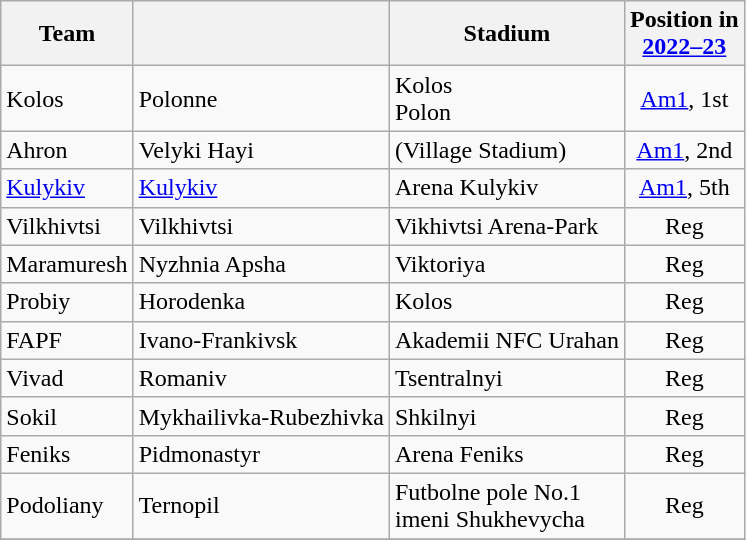<table class="wikitable sortable" style="text-align: left;">
<tr>
<th>Team</th>
<th></th>
<th>Stadium</th>
<th>Position in<br><a href='#'>2022–23</a></th>
</tr>
<tr>
<td>Kolos</td>
<td>Polonne</td>
<td>Kolos<br>Polon</td>
<td align="center"><a href='#'>Am1</a>, 1st</td>
</tr>
<tr>
<td>Ahron</td>
<td>Velyki Hayi</td>
<td>(Village Stadium)</td>
<td align="center"><a href='#'>Am1</a>, 2nd</td>
</tr>
<tr>
<td><a href='#'>Kulykiv</a></td>
<td><a href='#'>Kulykiv</a></td>
<td>Arena Kulykiv</td>
<td align="center"><a href='#'>Am1</a>, 5th</td>
</tr>
<tr>
<td>Vilkhivtsi</td>
<td>Vilkhivtsi</td>
<td>Vikhivtsi Arena-Park</td>
<td align="center">Reg</td>
</tr>
<tr>
<td>Maramuresh</td>
<td>Nyzhnia Apsha</td>
<td>Viktoriya</td>
<td align="center">Reg</td>
</tr>
<tr>
<td>Probiy</td>
<td>Horodenka</td>
<td>Kolos</td>
<td align="center">Reg</td>
</tr>
<tr>
<td>FAPF</td>
<td>Ivano-Frankivsk</td>
<td>Akademii NFC Urahan</td>
<td align="center">Reg</td>
</tr>
<tr>
<td>Vivad</td>
<td>Romaniv</td>
<td>Tsentralnyi</td>
<td align="center">Reg</td>
</tr>
<tr>
<td>Sokil</td>
<td>Mykhailivka-Rubezhivka</td>
<td>Shkilnyi</td>
<td align="center">Reg</td>
</tr>
<tr>
<td>Feniks</td>
<td>Pidmonastyr</td>
<td>Arena Feniks</td>
<td align="center">Reg</td>
</tr>
<tr>
<td>Podoliany</td>
<td>Ternopil</td>
<td>Futbolne pole No.1<br>imeni Shukhevycha</td>
<td align="center">Reg</td>
</tr>
<tr>
</tr>
</table>
